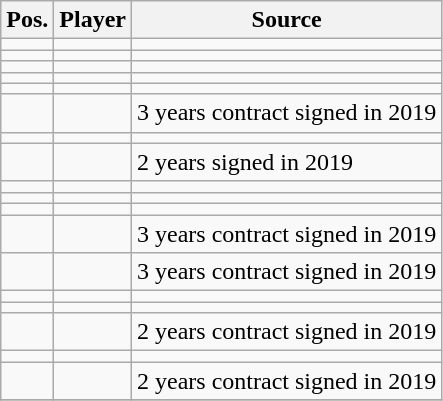<table class="wikitable">
<tr>
<th>Pos.</th>
<th>Player</th>
<th>Source</th>
</tr>
<tr>
<td></td>
<td align=left></td>
<td></td>
</tr>
<tr>
<td></td>
<td align=left></td>
<td></td>
</tr>
<tr>
<td></td>
<td align=left></td>
<td></td>
</tr>
<tr>
<td></td>
<td align=left></td>
<td></td>
</tr>
<tr>
<td></td>
<td align=left></td>
<td></td>
</tr>
<tr>
<td></td>
<td align=left></td>
<td>3 years contract signed in 2019</td>
</tr>
<tr>
<td></td>
<td align=left></td>
<td></td>
</tr>
<tr>
<td></td>
<td align=left></td>
<td>2 years signed in 2019</td>
</tr>
<tr>
<td></td>
<td align=left></td>
<td></td>
</tr>
<tr>
<td></td>
<td align=left></td>
<td></td>
</tr>
<tr>
<td></td>
<td align=left></td>
<td></td>
</tr>
<tr>
<td></td>
<td align=left></td>
<td>3 years contract signed in 2019</td>
</tr>
<tr>
<td></td>
<td align=left></td>
<td>3 years contract signed in 2019</td>
</tr>
<tr>
<td></td>
<td align=left></td>
<td></td>
</tr>
<tr>
<td></td>
<td align=left></td>
<td></td>
</tr>
<tr>
<td></td>
<td align=left></td>
<td>2 years contract signed in 2019</td>
</tr>
<tr>
<td></td>
<td align=left></td>
<td></td>
</tr>
<tr>
<td></td>
<td align=left></td>
<td>2 years contract signed in 2019</td>
</tr>
<tr>
</tr>
</table>
